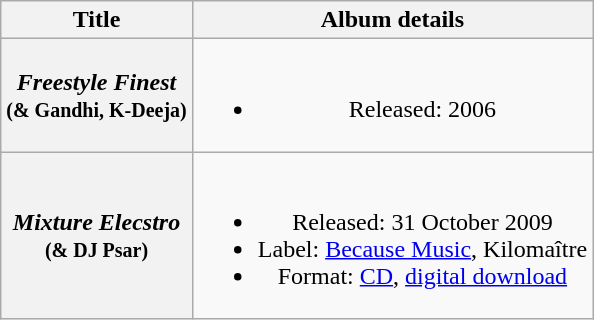<table class="wikitable plainrowheaders" style="text-align:center;">
<tr>
<th scope="col">Title</th>
<th scope="col">Album details</th>
</tr>
<tr>
<th scope="row"><em>Freestyle Finest</em><br><small>(& Gandhi, K-Deeja)</small></th>
<td><br><ul><li>Released: 2006</li></ul></td>
</tr>
<tr>
<th scope="row"><em>Mixture Elecstro</em><br><small>(& DJ Psar)</small></th>
<td><br><ul><li>Released: 31 October 2009</li><li>Label: <a href='#'>Because Music</a>, Kilomaître</li><li>Format: <a href='#'>CD</a>, <a href='#'>digital download</a></li></ul></td>
</tr>
</table>
